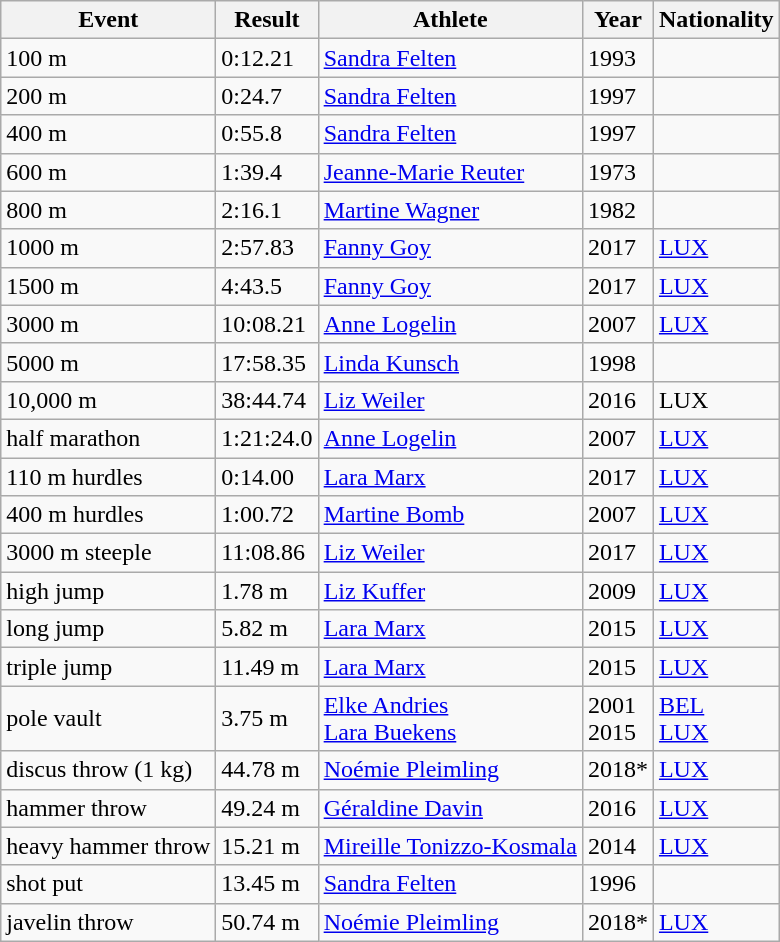<table class="wikitable">
<tr>
<th>Event</th>
<th>Result</th>
<th>Athlete</th>
<th>Year</th>
<th>Nationality</th>
</tr>
<tr>
<td>100 m</td>
<td>0:12.21</td>
<td><a href='#'>Sandra Felten</a></td>
<td>1993</td>
<td></td>
</tr>
<tr>
<td>200 m</td>
<td>0:24.7</td>
<td><a href='#'>Sandra Felten</a></td>
<td>1997</td>
<td></td>
</tr>
<tr>
<td>400 m</td>
<td>0:55.8</td>
<td><a href='#'>Sandra Felten</a></td>
<td>1997</td>
<td></td>
</tr>
<tr>
<td>600 m</td>
<td>1:39.4</td>
<td><a href='#'>Jeanne-Marie Reuter</a></td>
<td>1973</td>
<td></td>
</tr>
<tr>
<td>800 m</td>
<td>2:16.1</td>
<td><a href='#'>Martine Wagner</a></td>
<td>1982</td>
<td></td>
</tr>
<tr>
<td>1000 m</td>
<td>2:57.83</td>
<td><a href='#'>Fanny Goy</a></td>
<td>2017</td>
<td><a href='#'>LUX</a></td>
</tr>
<tr>
<td>1500 m</td>
<td>4:43.5</td>
<td><a href='#'>Fanny Goy</a></td>
<td>2017</td>
<td><a href='#'>LUX</a></td>
</tr>
<tr>
<td>3000 m</td>
<td>10:08.21</td>
<td><a href='#'>Anne Logelin</a></td>
<td>2007</td>
<td><a href='#'>LUX</a></td>
</tr>
<tr>
<td>5000 m</td>
<td>17:58.35</td>
<td><a href='#'>Linda Kunsch</a></td>
<td>1998</td>
<td></td>
</tr>
<tr>
<td>10,000 m</td>
<td>38:44.74</td>
<td><a href='#'>Liz Weiler</a></td>
<td>2016</td>
<td>LUX</td>
</tr>
<tr>
<td>half marathon</td>
<td>1:21:24.0</td>
<td><a href='#'>Anne Logelin</a></td>
<td>2007</td>
<td><a href='#'>LUX</a></td>
</tr>
<tr>
<td>110 m hurdles</td>
<td>0:14.00</td>
<td><a href='#'>Lara Marx</a></td>
<td>2017</td>
<td><a href='#'>LUX</a></td>
</tr>
<tr>
<td>400 m hurdles</td>
<td>1:00.72</td>
<td><a href='#'>Martine Bomb</a></td>
<td>2007</td>
<td><a href='#'>LUX</a></td>
</tr>
<tr>
<td>3000 m steeple</td>
<td>11:08.86</td>
<td><a href='#'>Liz Weiler</a></td>
<td>2017</td>
<td><a href='#'>LUX</a></td>
</tr>
<tr>
<td>high jump</td>
<td>1.78 m</td>
<td><a href='#'>Liz Kuffer</a></td>
<td>2009</td>
<td><a href='#'>LUX</a></td>
</tr>
<tr>
<td>long jump</td>
<td>5.82 m</td>
<td><a href='#'>Lara Marx</a></td>
<td>2015</td>
<td><a href='#'>LUX</a></td>
</tr>
<tr>
<td>triple jump</td>
<td>11.49 m</td>
<td><a href='#'>Lara Marx</a></td>
<td>2015</td>
<td><a href='#'>LUX</a></td>
</tr>
<tr>
<td>pole vault</td>
<td>3.75 m</td>
<td><a href='#'>Elke Andries</a><br><a href='#'>Lara Buekens</a></td>
<td>2001<br>2015</td>
<td><a href='#'>BEL</a><br><a href='#'>LUX</a></td>
</tr>
<tr>
<td>discus throw (1 kg)</td>
<td>44.78 m</td>
<td><a href='#'>Noémie Pleimling</a></td>
<td>2018*</td>
<td><a href='#'>LUX</a></td>
</tr>
<tr>
<td>hammer throw</td>
<td>49.24 m</td>
<td><a href='#'>Géraldine Davin</a></td>
<td>2016</td>
<td><a href='#'>LUX</a></td>
</tr>
<tr>
<td>heavy hammer throw</td>
<td>15.21 m</td>
<td><a href='#'>Mireille Tonizzo-Kosmala</a></td>
<td>2014</td>
<td><a href='#'>LUX</a></td>
</tr>
<tr>
<td>shot put</td>
<td>13.45 m</td>
<td><a href='#'>Sandra Felten</a></td>
<td>1996</td>
<td></td>
</tr>
<tr>
<td>javelin throw</td>
<td>50.74 m</td>
<td><a href='#'>Noémie Pleimling</a></td>
<td>2018*</td>
<td><a href='#'>LUX</a></td>
</tr>
</table>
